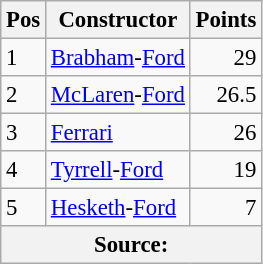<table class="wikitable" style="font-size: 95%;">
<tr>
<th>Pos</th>
<th>Constructor</th>
<th>Points</th>
</tr>
<tr>
<td>1</td>
<td> <a href='#'>Brabham</a>-<a href='#'>Ford</a></td>
<td align="right">29</td>
</tr>
<tr>
<td>2</td>
<td> <a href='#'>McLaren</a>-<a href='#'>Ford</a></td>
<td align="right">26.5</td>
</tr>
<tr>
<td>3</td>
<td> <a href='#'>Ferrari</a></td>
<td align="right">26</td>
</tr>
<tr>
<td>4</td>
<td> <a href='#'>Tyrrell</a>-<a href='#'>Ford</a></td>
<td align="right">19</td>
</tr>
<tr>
<td>5</td>
<td> <a href='#'>Hesketh</a>-<a href='#'>Ford</a></td>
<td align="right">7</td>
</tr>
<tr>
<th colspan=4>Source: </th>
</tr>
</table>
